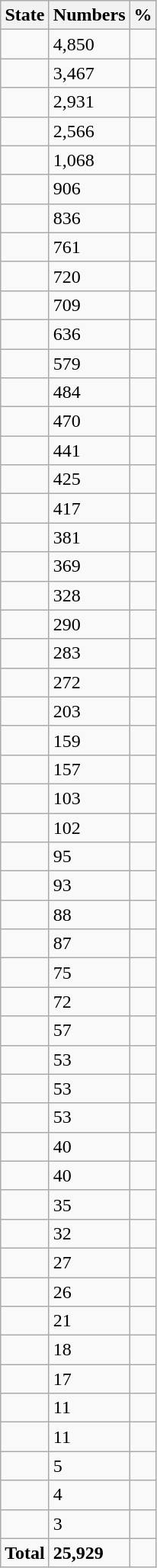<table class="wikitable">
<tr>
<th>State</th>
<th>Numbers</th>
<th>%</th>
</tr>
<tr>
<td></td>
<td>4,850</td>
<td></td>
</tr>
<tr>
<td></td>
<td>3,467</td>
<td></td>
</tr>
<tr>
<td></td>
<td>2,931</td>
<td></td>
</tr>
<tr>
<td></td>
<td>2,566</td>
<td></td>
</tr>
<tr>
<td></td>
<td>1,068</td>
<td></td>
</tr>
<tr>
<td></td>
<td>906</td>
<td></td>
</tr>
<tr>
<td></td>
<td>836</td>
<td></td>
</tr>
<tr>
<td></td>
<td>761</td>
<td></td>
</tr>
<tr>
<td></td>
<td>720</td>
<td></td>
</tr>
<tr>
<td></td>
<td>709</td>
<td></td>
</tr>
<tr>
<td></td>
<td>636</td>
<td></td>
</tr>
<tr>
<td></td>
<td>579</td>
<td></td>
</tr>
<tr>
<td></td>
<td>484</td>
<td></td>
</tr>
<tr>
<td></td>
<td>470</td>
<td></td>
</tr>
<tr>
<td></td>
<td>441</td>
<td></td>
</tr>
<tr>
<td></td>
<td>425</td>
<td></td>
</tr>
<tr>
<td></td>
<td>417</td>
<td></td>
</tr>
<tr>
<td></td>
<td>381</td>
<td></td>
</tr>
<tr>
<td></td>
<td>369</td>
<td></td>
</tr>
<tr>
<td></td>
<td>328</td>
<td></td>
</tr>
<tr>
<td></td>
<td>290</td>
<td></td>
</tr>
<tr>
<td></td>
<td>283</td>
<td></td>
</tr>
<tr>
<td></td>
<td>272</td>
<td></td>
</tr>
<tr>
<td></td>
<td>203</td>
<td></td>
</tr>
<tr>
<td></td>
<td>159</td>
<td></td>
</tr>
<tr>
<td></td>
<td>157</td>
<td></td>
</tr>
<tr>
<td></td>
<td>103</td>
<td></td>
</tr>
<tr>
<td></td>
<td>102</td>
<td></td>
</tr>
<tr>
<td></td>
<td>95</td>
<td></td>
</tr>
<tr>
<td></td>
<td>93</td>
<td></td>
</tr>
<tr>
<td></td>
<td>88</td>
<td></td>
</tr>
<tr>
<td></td>
<td>87</td>
<td></td>
</tr>
<tr>
<td></td>
<td>75</td>
<td></td>
</tr>
<tr>
<td></td>
<td>72</td>
<td></td>
</tr>
<tr>
<td></td>
<td>57</td>
<td></td>
</tr>
<tr>
<td></td>
<td>53</td>
<td></td>
</tr>
<tr>
<td></td>
<td>53</td>
<td></td>
</tr>
<tr>
<td></td>
<td>53</td>
<td></td>
</tr>
<tr>
<td></td>
<td>40</td>
<td></td>
</tr>
<tr>
<td></td>
<td>40</td>
<td></td>
</tr>
<tr>
<td></td>
<td>35</td>
<td></td>
</tr>
<tr>
<td></td>
<td>32</td>
<td></td>
</tr>
<tr>
<td></td>
<td>27</td>
<td></td>
</tr>
<tr>
<td></td>
<td>26</td>
<td></td>
</tr>
<tr>
<td></td>
<td>21</td>
<td></td>
</tr>
<tr>
<td></td>
<td>18</td>
<td></td>
</tr>
<tr>
<td></td>
<td>17</td>
<td></td>
</tr>
<tr>
<td></td>
<td>11</td>
<td></td>
</tr>
<tr>
<td></td>
<td>11</td>
<td></td>
</tr>
<tr>
<td></td>
<td>5</td>
<td></td>
</tr>
<tr>
<td></td>
<td>4</td>
<td></td>
</tr>
<tr>
<td></td>
<td>3</td>
<td></td>
</tr>
<tr>
<td><strong>Total</strong></td>
<td><strong>25,929</strong></td>
<td><strong></strong></td>
</tr>
</table>
